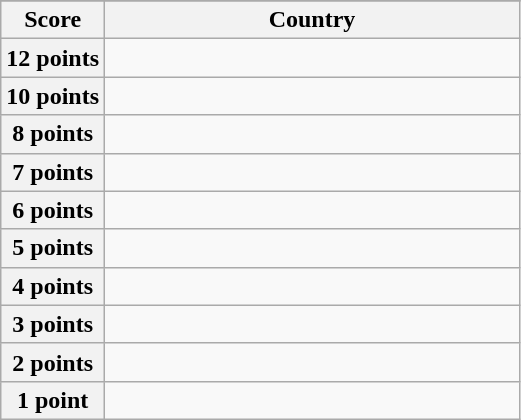<table class="wikitable">
<tr>
</tr>
<tr>
<th scope="col" width="20%">Score</th>
<th scope="col">Country</th>
</tr>
<tr>
<th scope="row">12 points</th>
<td></td>
</tr>
<tr>
<th scope="row">10 points</th>
<td></td>
</tr>
<tr>
<th scope="row">8 points</th>
<td></td>
</tr>
<tr>
<th scope="row">7 points</th>
<td></td>
</tr>
<tr>
<th scope="row">6 points</th>
<td></td>
</tr>
<tr>
<th scope="row">5 points</th>
<td></td>
</tr>
<tr>
<th scope="row">4 points</th>
<td></td>
</tr>
<tr>
<th scope="row">3 points</th>
<td></td>
</tr>
<tr>
<th scope="row">2 points</th>
<td></td>
</tr>
<tr>
<th scope="row">1 point</th>
<td></td>
</tr>
</table>
